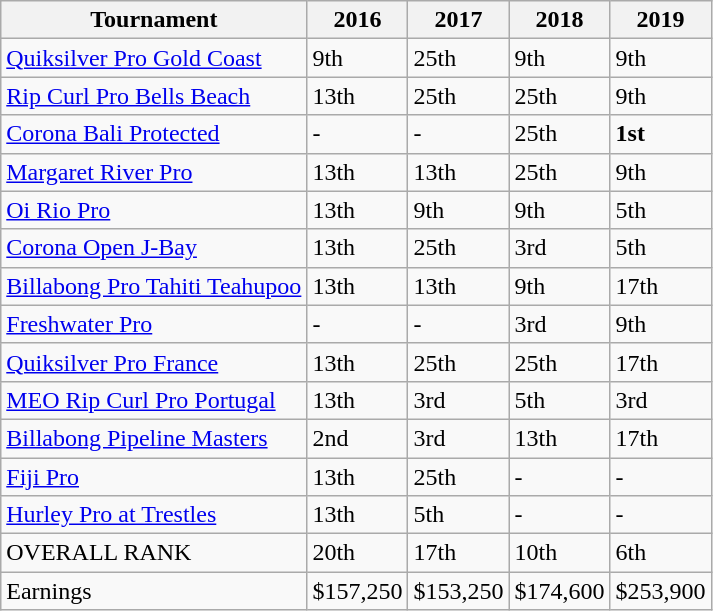<table class="wikitable">
<tr>
<th>Tournament</th>
<th>2016</th>
<th>2017</th>
<th>2018</th>
<th>2019</th>
</tr>
<tr>
<td><a href='#'>Quiksilver Pro Gold Coast</a></td>
<td>9th</td>
<td>25th</td>
<td>9th</td>
<td>9th</td>
</tr>
<tr>
<td><a href='#'>Rip Curl Pro Bells Beach</a></td>
<td>13th</td>
<td>25th</td>
<td>25th</td>
<td>9th</td>
</tr>
<tr>
<td><a href='#'>Corona Bali Protected</a></td>
<td>-</td>
<td>-</td>
<td>25th</td>
<td><strong>1st</strong></td>
</tr>
<tr>
<td><a href='#'>Margaret River Pro</a></td>
<td>13th</td>
<td>13th</td>
<td>25th</td>
<td>9th</td>
</tr>
<tr>
<td><a href='#'>Oi Rio Pro</a></td>
<td>13th</td>
<td>9th</td>
<td>9th</td>
<td>5th</td>
</tr>
<tr>
<td><a href='#'>Corona Open J-Bay</a></td>
<td>13th</td>
<td>25th</td>
<td>3rd</td>
<td>5th</td>
</tr>
<tr>
<td><a href='#'>Billabong Pro Tahiti Teahupoo</a></td>
<td>13th</td>
<td>13th</td>
<td>9th</td>
<td>17th</td>
</tr>
<tr>
<td><a href='#'>Freshwater Pro</a></td>
<td>-</td>
<td>-</td>
<td>3rd</td>
<td>9th</td>
</tr>
<tr>
<td><a href='#'>Quiksilver Pro France</a></td>
<td>13th</td>
<td>25th</td>
<td>25th</td>
<td>17th</td>
</tr>
<tr>
<td><a href='#'>MEO Rip Curl Pro Portugal</a></td>
<td>13th</td>
<td>3rd</td>
<td>5th</td>
<td>3rd</td>
</tr>
<tr>
<td><a href='#'>Billabong Pipeline Masters</a></td>
<td>2nd</td>
<td>3rd</td>
<td>13th</td>
<td>17th</td>
</tr>
<tr>
<td><a href='#'>Fiji Pro</a></td>
<td>13th</td>
<td>25th</td>
<td>-</td>
<td>-</td>
</tr>
<tr>
<td><a href='#'>Hurley Pro at Trestles</a></td>
<td>13th</td>
<td>5th</td>
<td>-</td>
<td>-</td>
</tr>
<tr>
<td>OVERALL RANK</td>
<td>20th</td>
<td>17th</td>
<td>10th</td>
<td>6th</td>
</tr>
<tr>
<td>Earnings</td>
<td>$157,250</td>
<td>$153,250</td>
<td>$174,600</td>
<td>$253,900</td>
</tr>
</table>
